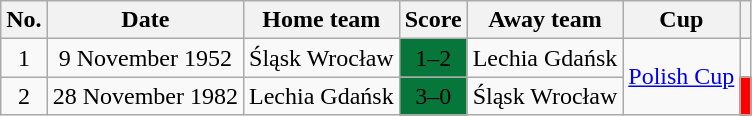<table class="wikitable" style="text-align: center">
<tr>
<th>No.</th>
<th>Date</th>
<th>Home team</th>
<th>Score</th>
<th>Away team</th>
<th>Cup</th>
<th></th>
</tr>
<tr>
<td>1</td>
<td>9 November 1952</td>
<td>Śląsk Wrocław</td>
<td bgcolor=07763a><span>1–2</span></td>
<td>Lechia Gdańsk</td>
<td rowspan=2><a href='#'>Polish Cup</a></td>
<td></td>
</tr>
<tr>
<td>2</td>
<td>28 November 1982</td>
<td>Lechia Gdańsk</td>
<td bgcolor=07763a><span>3–0</span></td>
<td>Śląsk Wrocław</td>
<td rowspan=52 bgcolor=red></td>
</tr>
</table>
